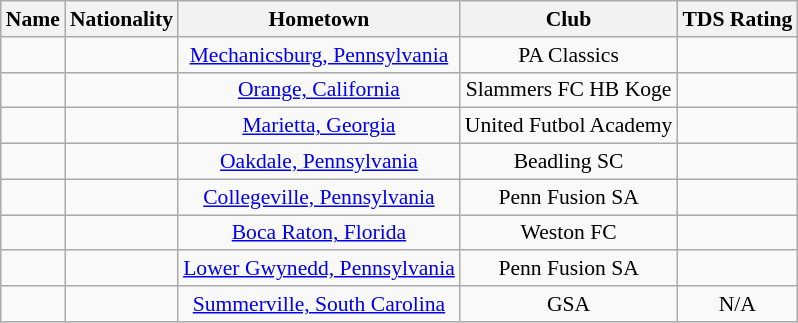<table class="wikitable" style="font-size:90%; text-align: center;" border="1">
<tr>
<th>Name</th>
<th>Nationality</th>
<th>Hometown</th>
<th>Club</th>
<th>TDS Rating</th>
</tr>
<tr>
<td></td>
<td></td>
<td><a href='#'>Mechanicsburg, Pennsylvania</a></td>
<td>PA Classics</td>
<td></td>
</tr>
<tr>
<td></td>
<td></td>
<td><a href='#'>Orange, California</a></td>
<td>Slammers FC HB Koge</td>
<td></td>
</tr>
<tr>
<td></td>
<td></td>
<td><a href='#'>Marietta, Georgia</a></td>
<td>United Futbol Academy</td>
<td></td>
</tr>
<tr>
<td></td>
<td></td>
<td><a href='#'>Oakdale, Pennsylvania</a></td>
<td>Beadling SC</td>
<td></td>
</tr>
<tr>
<td></td>
<td></td>
<td><a href='#'>Collegeville, Pennsylvania</a></td>
<td>Penn Fusion SA</td>
<td></td>
</tr>
<tr>
<td></td>
<td></td>
<td><a href='#'>Boca Raton, Florida</a></td>
<td>Weston FC</td>
<td></td>
</tr>
<tr>
<td></td>
<td></td>
<td><a href='#'>Lower Gwynedd, Pennsylvania</a></td>
<td>Penn Fusion SA</td>
<td></td>
</tr>
<tr>
<td></td>
<td></td>
<td><a href='#'>Summerville, South Carolina</a></td>
<td>GSA</td>
<td>N/A</td>
</tr>
</table>
